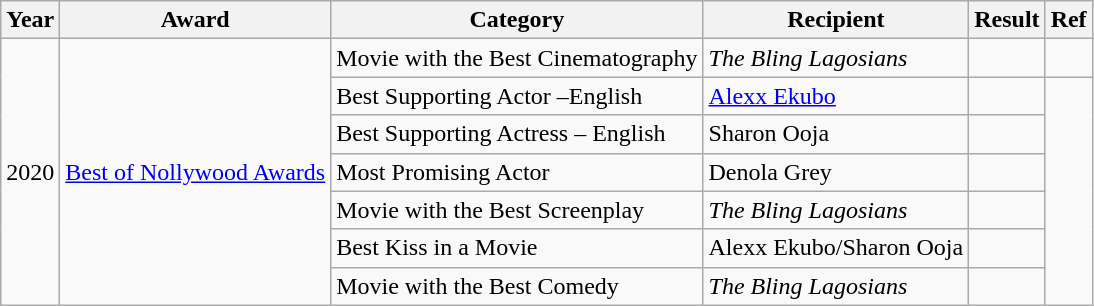<table class="wikitable">
<tr>
<th>Year</th>
<th>Award</th>
<th>Category</th>
<th>Recipient</th>
<th>Result</th>
<th>Ref</th>
</tr>
<tr>
<td rowspan="7">2020</td>
<td rowspan="7"><a href='#'>Best of Nollywood Awards</a></td>
<td>Movie with the Best Cinematography</td>
<td><em>The Bling Lagosians</em></td>
<td></td>
<td></td>
</tr>
<tr>
<td>Best Supporting Actor –English</td>
<td><a href='#'>Alexx Ekubo</a></td>
<td></td>
<td rowspan="6"></td>
</tr>
<tr>
<td>Best Supporting Actress – English</td>
<td>Sharon Ooja</td>
<td></td>
</tr>
<tr>
<td>Most Promising Actor</td>
<td>Denola Grey</td>
<td></td>
</tr>
<tr>
<td>Movie with the Best Screenplay</td>
<td><em>The Bling Lagosians</em></td>
<td></td>
</tr>
<tr>
<td>Best Kiss in a Movie</td>
<td>Alexx Ekubo/Sharon Ooja</td>
<td></td>
</tr>
<tr>
<td>Movie with the Best Comedy</td>
<td><em>The Bling Lagosians</em></td>
<td></td>
</tr>
</table>
